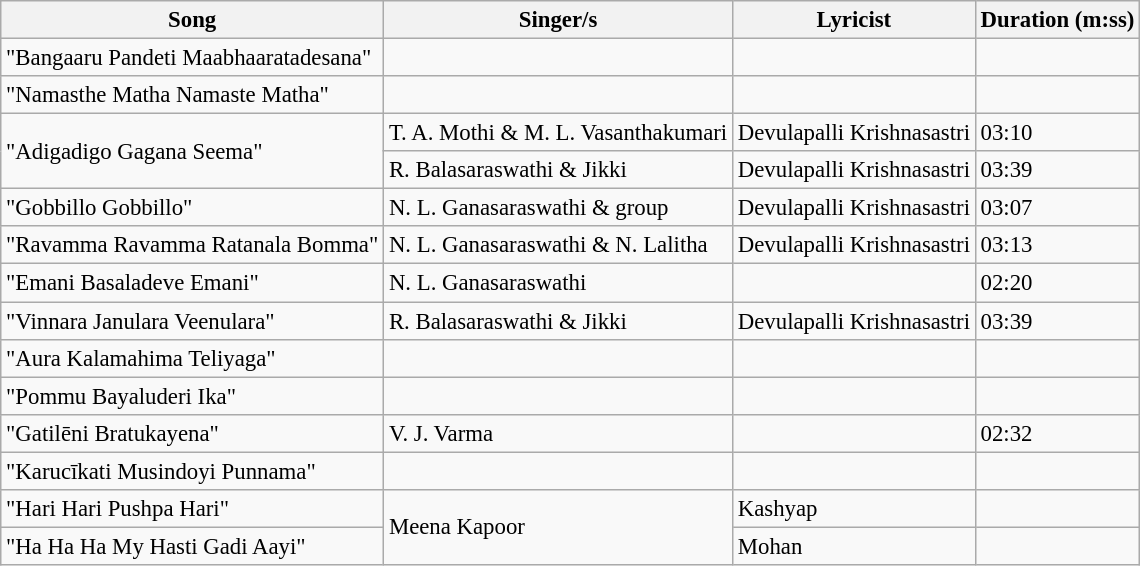<table class="wikitable" style="font-size:95%;">
<tr>
<th>Song</th>
<th>Singer/s</th>
<th>Lyricist</th>
<th>Duration (m:ss)</th>
</tr>
<tr>
<td>"Bangaaru Pandeti Maabhaaratadesana"</td>
<td></td>
<td></td>
<td></td>
</tr>
<tr>
<td>"Namasthe Matha Namaste Matha"</td>
<td></td>
<td></td>
<td></td>
</tr>
<tr>
<td rowspan="2">"Adigadigo Gagana Seema"</td>
<td>T. A. Mothi & M. L. Vasanthakumari</td>
<td>Devulapalli Krishnasastri</td>
<td>03:10</td>
</tr>
<tr>
<td>R. Balasaraswathi & Jikki</td>
<td>Devulapalli Krishnasastri</td>
<td>03:39</td>
</tr>
<tr>
<td>"Gobbillo Gobbillo"</td>
<td>N. L. Ganasaraswathi & group</td>
<td>Devulapalli Krishnasastri</td>
<td>03:07</td>
</tr>
<tr>
<td>"Ravamma Ravamma Ratanala Bomma"</td>
<td>N. L. Ganasaraswathi & N. Lalitha</td>
<td>Devulapalli Krishnasastri</td>
<td>03:13</td>
</tr>
<tr>
<td>"Emani Basaladeve Emani"</td>
<td>N. L. Ganasaraswathi</td>
<td></td>
<td>02:20</td>
</tr>
<tr>
<td>"Vinnara Janulara Veenulara"</td>
<td>R. Balasaraswathi & Jikki</td>
<td>Devulapalli Krishnasastri</td>
<td>03:39</td>
</tr>
<tr>
<td>"Aura Kalamahima Teliyaga"</td>
<td></td>
<td></td>
<td></td>
</tr>
<tr>
<td>"Pommu Bayaluderi Ika"</td>
<td></td>
<td></td>
<td></td>
</tr>
<tr>
<td>"Gatilēni Bratukayena"</td>
<td>V. J. Varma</td>
<td></td>
<td>02:32</td>
</tr>
<tr>
<td>"Karucīkati Musindoyi Punnama"</td>
<td></td>
<td></td>
<td></td>
</tr>
<tr>
<td>"Hari Hari Pushpa Hari" </td>
<td rowspan=2>Meena Kapoor</td>
<td>Kashyap</td>
<td></td>
</tr>
<tr>
<td>"Ha Ha Ha My Hasti Gadi Aayi" </td>
<td>Mohan</td>
<td></td>
</tr>
</table>
